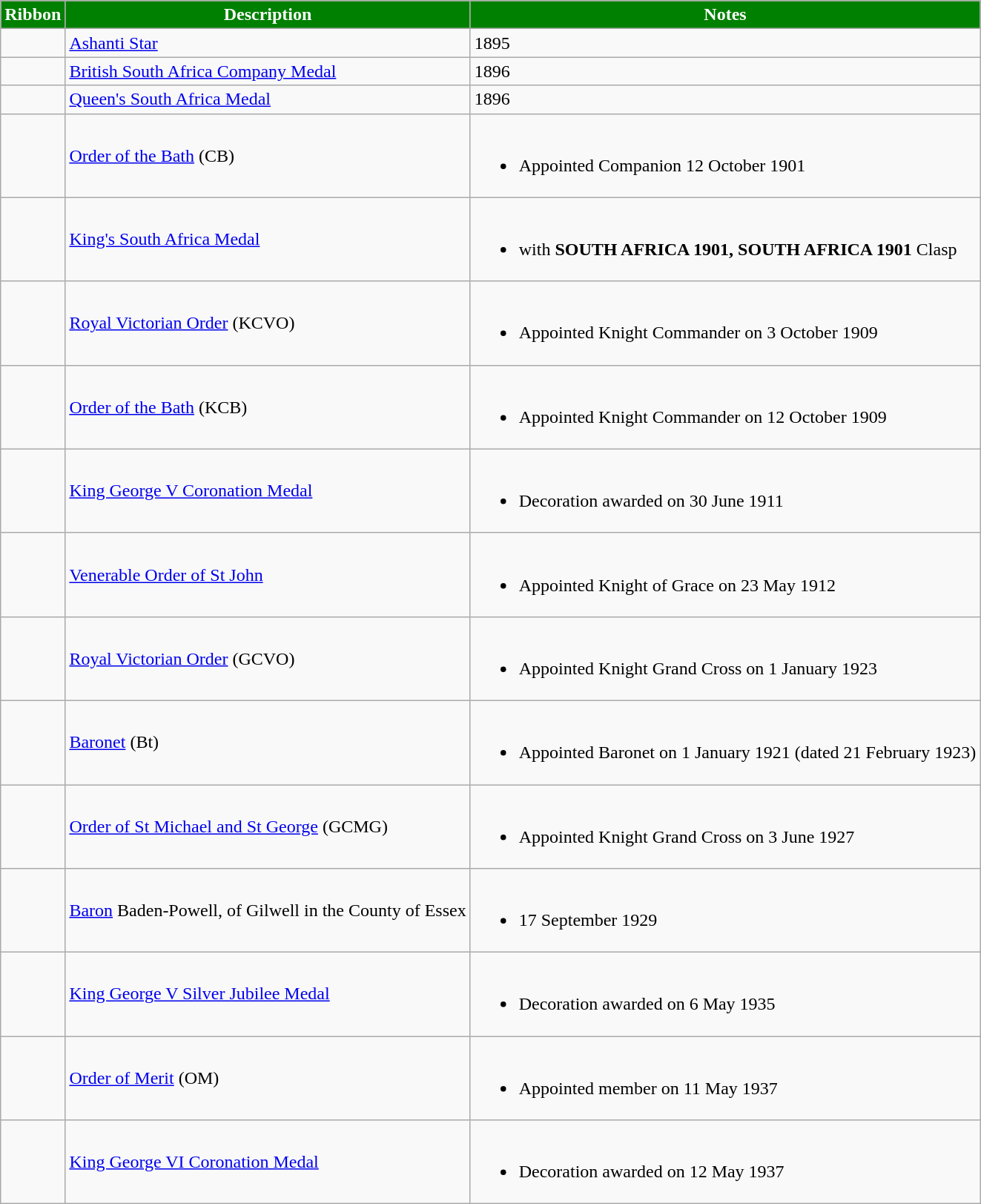<table class="wikitable">
<tr style="background:Green;color:White" align="center">
<td><strong>Ribbon</strong></td>
<td><strong>Description</strong></td>
<td><strong>Notes</strong></td>
</tr>
<tr>
<td></td>
<td><a href='#'>Ashanti Star</a></td>
<td>1895</td>
</tr>
<tr>
<td></td>
<td><a href='#'>British South Africa Company Medal</a></td>
<td>1896</td>
</tr>
<tr>
<td></td>
<td><a href='#'>Queen's South Africa Medal</a></td>
<td>1896</td>
</tr>
<tr>
<td></td>
<td><a href='#'>Order of the Bath</a> (CB)</td>
<td><br><ul><li>Appointed Companion 12 October 1901</li></ul></td>
</tr>
<tr>
<td></td>
<td><a href='#'>King's South Africa Medal</a></td>
<td><br><ul><li>with <strong>SOUTH AFRICA 1901, SOUTH AFRICA 1901</strong> Clasp</li></ul></td>
</tr>
<tr>
<td></td>
<td><a href='#'>Royal Victorian Order</a> (KCVO)</td>
<td><br><ul><li>Appointed Knight Commander on 3 October 1909</li></ul></td>
</tr>
<tr>
<td></td>
<td><a href='#'>Order of the Bath</a> (KCB)</td>
<td><br><ul><li>Appointed Knight Commander on 12 October 1909</li></ul></td>
</tr>
<tr>
<td></td>
<td><a href='#'>King George V Coronation Medal</a></td>
<td><br><ul><li>Decoration awarded on 30 June 1911</li></ul></td>
</tr>
<tr>
<td></td>
<td><a href='#'>Venerable Order of St John</a></td>
<td><br><ul><li>Appointed Knight of Grace on 23 May 1912</li></ul></td>
</tr>
<tr>
<td></td>
<td><a href='#'>Royal Victorian Order</a> (GCVO)</td>
<td><br><ul><li>Appointed Knight Grand Cross on 1 January 1923</li></ul></td>
</tr>
<tr>
<td></td>
<td><a href='#'>Baronet</a> (Bt)</td>
<td><br><ul><li>Appointed Baronet on 1 January 1921 (dated 21 February 1923)</li></ul></td>
</tr>
<tr>
<td></td>
<td><a href='#'>Order of St Michael and St George</a> (GCMG)</td>
<td><br><ul><li>Appointed Knight Grand Cross on 3 June 1927</li></ul></td>
</tr>
<tr>
<td></td>
<td><a href='#'>Baron</a> Baden-Powell, of Gilwell in the County of Essex</td>
<td><br><ul><li>17 September 1929</li></ul></td>
</tr>
<tr>
<td></td>
<td><a href='#'>King George V Silver Jubilee Medal</a></td>
<td><br><ul><li>Decoration awarded on 6 May 1935</li></ul></td>
</tr>
<tr>
<td></td>
<td><a href='#'>Order of Merit</a> (OM)</td>
<td><br><ul><li>Appointed member on 11 May 1937</li></ul></td>
</tr>
<tr>
<td></td>
<td><a href='#'>King George VI Coronation Medal</a></td>
<td><br><ul><li>Decoration awarded on 12 May 1937</li></ul></td>
</tr>
</table>
